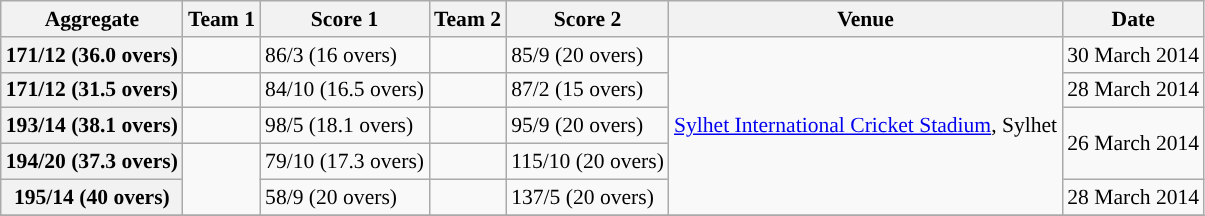<table class="wikitable sortable" style="text-align:left;font-size:90%;">
<tr>
<th scope=col>Aggregate</th>
<th scope=col>Team 1</th>
<th scope=col>Score 1</th>
<th scope=col>Team 2</th>
<th scope=col>Score 2</th>
<th scope=col>Venue</th>
<th scope=col data-sort-type=date>Date</th>
</tr>
<tr>
<th scope=row>171/12 (36.0 overs)</th>
<td></td>
<td>86/3 (16 overs)</td>
<td></td>
<td>85/9 (20 overs)</td>
<td rowspan=5><a href='#'>Sylhet International Cricket Stadium</a>, Sylhet</td>
<td>30 March 2014</td>
</tr>
<tr>
<th scope=row>171/12 (31.5 overs)</th>
<td></td>
<td>84/10 (16.5 overs)</td>
<td></td>
<td>87/2 (15 overs)</td>
<td>28 March 2014</td>
</tr>
<tr>
<th scope=row>193/14 (38.1 overs)</th>
<td></td>
<td>98/5 (18.1 overs)</td>
<td></td>
<td>95/9 (20 overs)</td>
<td rowspan=2>26 March 2014</td>
</tr>
<tr>
<th scope=row>194/20 (37.3 overs)</th>
<td rowspan=2></td>
<td>79/10 (17.3 overs)</td>
<td></td>
<td>115/10 (20 overs)</td>
</tr>
<tr>
<th scope=row>195/14 (40 overs)</th>
<td>58/9 (20 overs)</td>
<td></td>
<td>137/5 (20 overs)</td>
<td>28 March 2014</td>
</tr>
<tr>
</tr>
</table>
